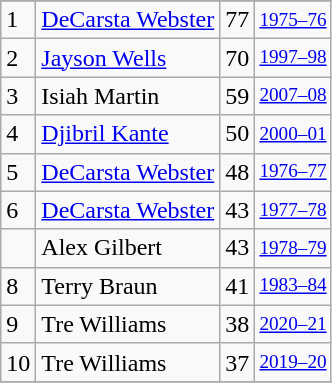<table class="wikitable">
<tr>
</tr>
<tr>
<td>1</td>
<td><a href='#'>DeCarsta Webster</a></td>
<td>77</td>
<td style="font-size:80%;"><a href='#'>1975–76</a></td>
</tr>
<tr>
<td>2</td>
<td><a href='#'>Jayson Wells</a></td>
<td>70</td>
<td style="font-size:80%;"><a href='#'>1997–98</a></td>
</tr>
<tr>
<td>3</td>
<td>Isiah Martin</td>
<td>59</td>
<td style="font-size:80%;"><a href='#'>2007–08</a></td>
</tr>
<tr>
<td>4</td>
<td><a href='#'>Djibril Kante</a></td>
<td>50</td>
<td style="font-size:80%;"><a href='#'>2000–01</a></td>
</tr>
<tr>
<td>5</td>
<td><a href='#'>DeCarsta Webster</a></td>
<td>48</td>
<td style="font-size:80%;"><a href='#'>1976–77</a></td>
</tr>
<tr>
<td>6</td>
<td><a href='#'>DeCarsta Webster</a></td>
<td>43</td>
<td style="font-size:80%;"><a href='#'>1977–78</a></td>
</tr>
<tr>
<td></td>
<td>Alex Gilbert</td>
<td>43</td>
<td style="font-size:80%;"><a href='#'>1978–79</a></td>
</tr>
<tr>
<td>8</td>
<td>Terry Braun</td>
<td>41</td>
<td style="font-size:80%;"><a href='#'>1983–84</a></td>
</tr>
<tr>
<td>9</td>
<td>Tre Williams</td>
<td>38</td>
<td style="font-size:80%;"><a href='#'>2020–21</a></td>
</tr>
<tr>
<td>10</td>
<td>Tre Williams</td>
<td>37</td>
<td style="font-size:80%;"><a href='#'>2019–20</a></td>
</tr>
<tr>
</tr>
</table>
